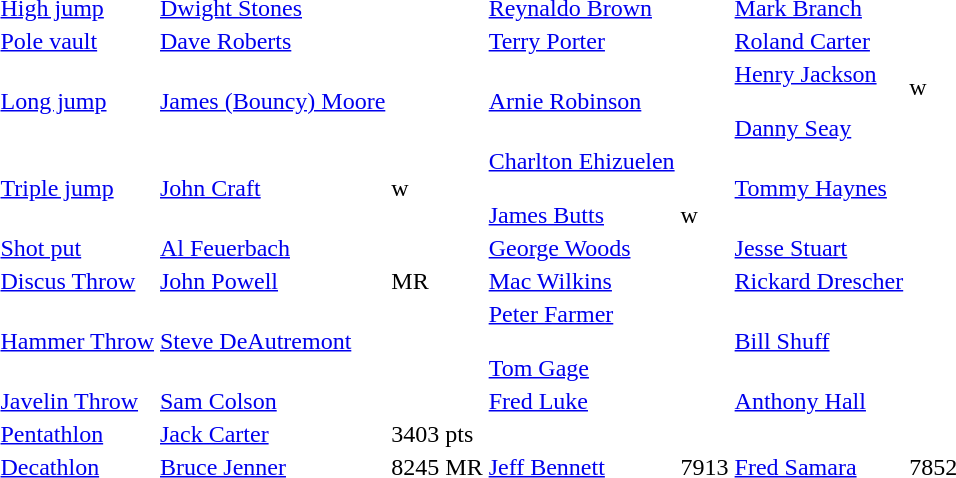<table>
<tr>
<td><a href='#'>High jump</a></td>
<td><a href='#'>Dwight Stones</a></td>
<td></td>
<td><a href='#'>Reynaldo Brown</a></td>
<td></td>
<td><a href='#'>Mark Branch</a></td>
<td></td>
</tr>
<tr>
<td><a href='#'>Pole vault</a></td>
<td><a href='#'>Dave Roberts</a></td>
<td></td>
<td><a href='#'>Terry Porter</a></td>
<td></td>
<td><a href='#'>Roland Carter</a></td>
<td></td>
</tr>
<tr>
<td><a href='#'>Long jump</a></td>
<td><a href='#'>James (Bouncy) Moore</a></td>
<td></td>
<td><a href='#'>Arnie Robinson</a></td>
<td></td>
<td><a href='#'>Henry Jackson</a><br><br><a href='#'>Danny Seay</a></td>
<td>w<br><br></td>
</tr>
<tr>
<td><a href='#'>Triple jump</a></td>
<td><a href='#'>John Craft</a></td>
<td>w</td>
<td><a href='#'>Charlton Ehizuelen</a><br><br><a href='#'>James Butts</a></td>
<td><br><br>w</td>
<td><a href='#'>Tommy Haynes</a></td>
<td></td>
</tr>
<tr>
<td><a href='#'>Shot put</a></td>
<td><a href='#'>Al Feuerbach</a></td>
<td></td>
<td><a href='#'>George Woods</a></td>
<td></td>
<td><a href='#'>Jesse Stuart</a></td>
<td></td>
</tr>
<tr>
<td><a href='#'>Discus Throw</a></td>
<td><a href='#'>John Powell</a></td>
<td> MR</td>
<td><a href='#'>Mac Wilkins</a></td>
<td></td>
<td><a href='#'>Rickard Drescher</a></td>
<td></td>
</tr>
<tr>
<td><a href='#'>Hammer Throw</a></td>
<td><a href='#'>Steve DeAutremont</a></td>
<td></td>
<td><a href='#'>Peter Farmer</a><br><br><a href='#'>Tom Gage</a></td>
<td><br><br></td>
<td><a href='#'>Bill Shuff</a></td>
<td></td>
</tr>
<tr>
<td><a href='#'>Javelin Throw</a></td>
<td><a href='#'>Sam Colson</a></td>
<td></td>
<td><a href='#'>Fred Luke</a></td>
<td></td>
<td><a href='#'>Anthony Hall</a></td>
<td></td>
</tr>
<tr>
<td><a href='#'>Pentathlon</a></td>
<td><a href='#'>Jack Carter</a></td>
<td>3403 pts</td>
<td></td>
<td></td>
<td></td>
<td></td>
</tr>
<tr>
<td><a href='#'>Decathlon</a></td>
<td><a href='#'>Bruce Jenner</a></td>
<td>8245 MR</td>
<td><a href='#'>Jeff Bennett</a></td>
<td>7913</td>
<td><a href='#'>Fred Samara</a></td>
<td>7852</td>
</tr>
</table>
